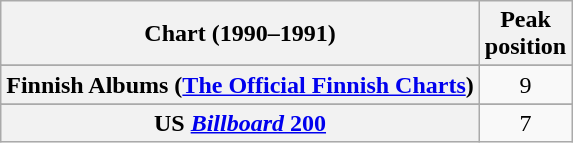<table class="wikitable sortable plainrowheaders">
<tr>
<th>Chart (1990–1991)</th>
<th>Peak<br>position</th>
</tr>
<tr>
</tr>
<tr>
</tr>
<tr>
</tr>
<tr>
<th scope="row">Finnish Albums (<a href='#'>The Official Finnish Charts</a>)</th>
<td align="center">9</td>
</tr>
<tr>
</tr>
<tr>
</tr>
<tr>
</tr>
<tr>
</tr>
<tr>
</tr>
<tr>
<th scope="row">US <a href='#'><em>Billboard</em> 200</a></th>
<td align="center">7</td>
</tr>
</table>
